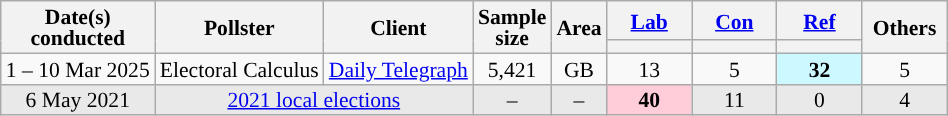<table class="wikitable sortable mw-datatable" style="text-align:center; font-size:90%; line-height:14px;">
<tr>
<th rowspan="2">Date(s)<br>conducted</th>
<th rowspan="2">Pollster</th>
<th rowspan="2">Client</th>
<th rowspan="2" data-sort-type="number">Sample<br>size</th>
<th rowspan="2">Area</th>
<th class="unsortable" style="width:50px;"><a href='#'>Lab</a></th>
<th class="unsortable" style="width:50px;"><a href='#'>Con</a></th>
<th class="unsortable" style="width:50px;"><a href='#'>Ref</a></th>
<th rowspan="2" class="unsortable" style="width:50px;">Others</th>
</tr>
<tr>
<th data-sort-type="number" style="background:"></th>
<th data-sort-type="number" style="background:"></th>
<th data-sort-type="number" style="background:"></th>
</tr>
<tr>
<td data-sort-value="2025-03-10">1 – 10 Mar 2025</td>
<td>Electoral Calculus</td>
<td><a href='#'>Daily Telegraph</a></td>
<td>5,421</td>
<td>GB</td>
<td>13</td>
<td>5</td>
<td style="background:#ccf8ff;"><strong>32</strong></td>
<td>5</td>
</tr>
<tr>
<td style="background:#e9e9e9;">6 May 2021</td>
<td colspan="2" style="background:#e9e9e9;"><a href='#'>2021 local elections</a></td>
<td style="background:#e9e9e9;">–</td>
<td style="background:#e9e9e9;">–</td>
<td style="background:#ffccd9;"><strong>40</strong></td>
<td style="background:#e9e9e9;">11</td>
<td style="background:#e9e9e9;">0</td>
<td style="background:#e9e9e9;">4</td>
</tr>
</table>
